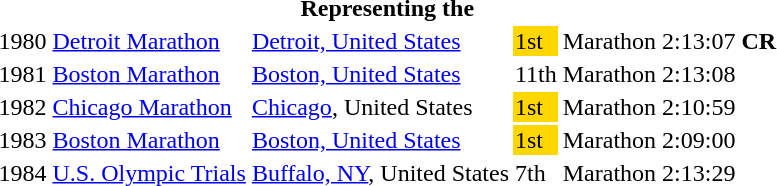<table>
<tr>
<th colspan="6">Representing the </th>
</tr>
<tr>
<td>1980</td>
<td><a href='#'>Detroit Marathon</a></td>
<td><a href='#'>Detroit, United States</a></td>
<td bgcolor="gold">1st</td>
<td>Marathon</td>
<td>2:13:07 <strong>CR</strong></td>
</tr>
<tr>
<td>1981</td>
<td><a href='#'>Boston Marathon</a></td>
<td><a href='#'>Boston, United States</a></td>
<td>11th</td>
<td>Marathon</td>
<td>2:13:08</td>
</tr>
<tr>
<td>1982</td>
<td><a href='#'>Chicago Marathon</a></td>
<td><a href='#'>Chicago</a>, United States</td>
<td bgcolor="gold">1st</td>
<td>Marathon</td>
<td>2:10:59</td>
</tr>
<tr>
<td>1983</td>
<td><a href='#'>Boston Marathon</a></td>
<td><a href='#'>Boston, United States</a></td>
<td bgcolor="gold">1st</td>
<td>Marathon</td>
<td>2:09:00</td>
</tr>
<tr>
<td>1984</td>
<td><a href='#'>U.S. Olympic Trials</a></td>
<td><a href='#'>Buffalo, NY</a>, United States</td>
<td>7th</td>
<td>Marathon</td>
<td>2:13:29</td>
</tr>
</table>
